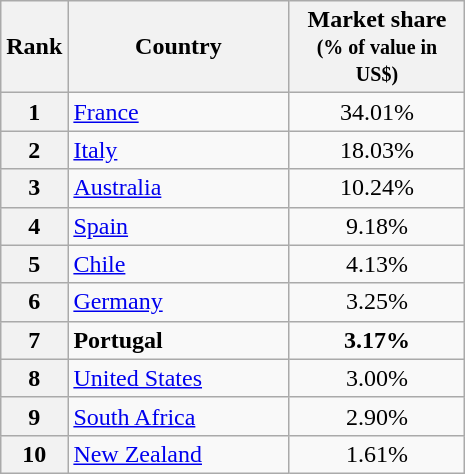<table class="wikitable">
<tr>
<th>Rank</th>
<th style="width:140px;">Country</th>
<th style="width:110px;">Market share<br><small>(% of value in US$)</small></th>
</tr>
<tr>
<th>1</th>
<td> <a href='#'>France</a></td>
<td style="text-align:center;">34.01%</td>
</tr>
<tr>
<th>2</th>
<td> <a href='#'>Italy</a></td>
<td style="text-align:center;">18.03%</td>
</tr>
<tr>
<th>3</th>
<td> <a href='#'>Australia</a></td>
<td style="text-align:center;">10.24%</td>
</tr>
<tr>
<th>4</th>
<td> <a href='#'>Spain</a></td>
<td style="text-align:center;">9.18%</td>
</tr>
<tr>
<th>5</th>
<td> <a href='#'>Chile</a></td>
<td style="text-align:center;">4.13%</td>
</tr>
<tr>
<th>6</th>
<td> <a href='#'>Germany</a></td>
<td style="text-align:center;">3.25%</td>
</tr>
<tr>
<th>7</th>
<td> <strong>Portugal</strong></td>
<td style="text-align:center;"><strong>3.17%</strong></td>
</tr>
<tr>
<th>8</th>
<td> <a href='#'>United States</a></td>
<td style="text-align:center;">3.00%</td>
</tr>
<tr>
<th>9</th>
<td> <a href='#'>South Africa</a></td>
<td style="text-align:center;">2.90%</td>
</tr>
<tr>
<th>10</th>
<td> <a href='#'>New Zealand</a></td>
<td style="text-align:center;">1.61%</td>
</tr>
</table>
